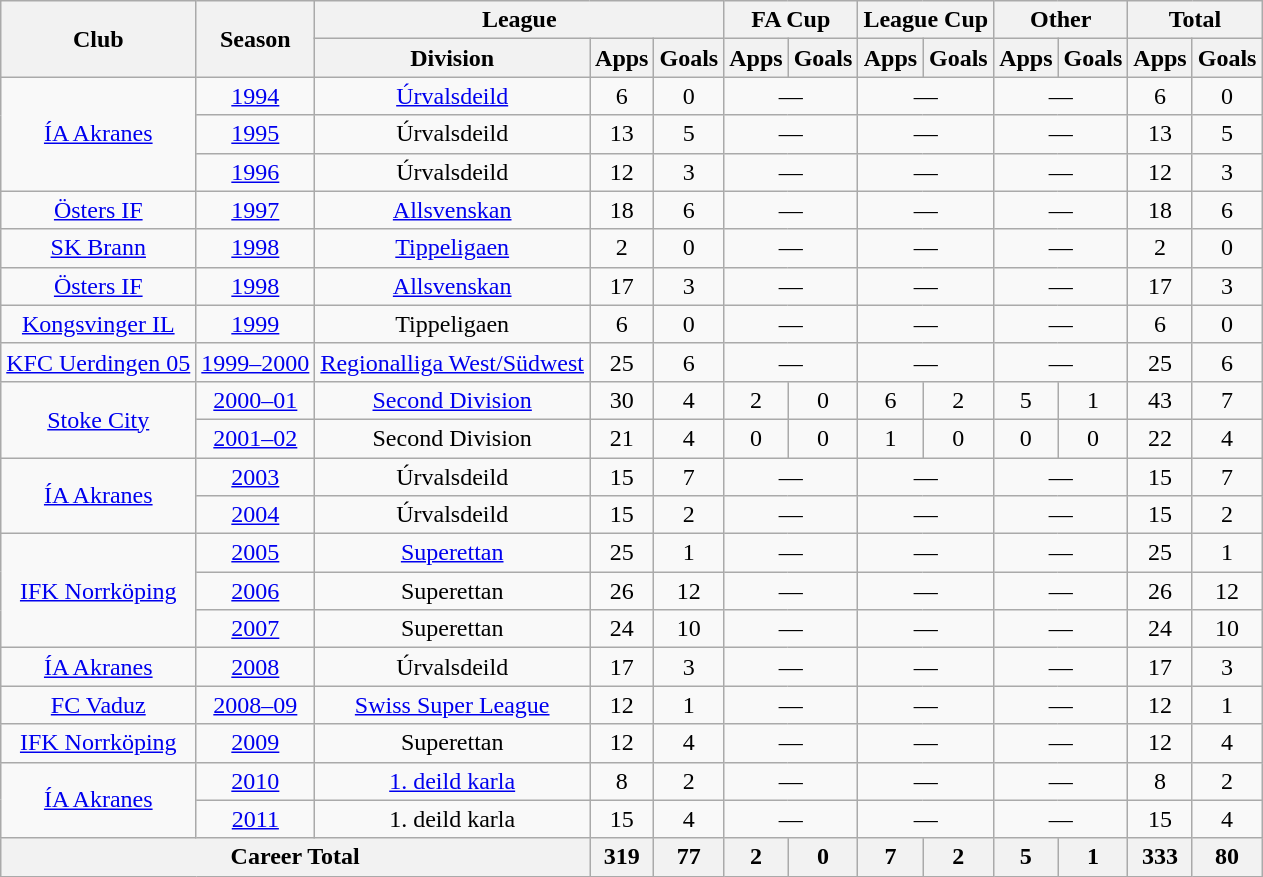<table class="wikitable" style="text-align: center;">
<tr>
<th rowspan="2">Club</th>
<th rowspan="2">Season</th>
<th colspan="3">League</th>
<th colspan="2">FA Cup</th>
<th colspan="2">League Cup</th>
<th colspan="2">Other</th>
<th colspan="2">Total</th>
</tr>
<tr>
<th>Division</th>
<th>Apps</th>
<th>Goals</th>
<th>Apps</th>
<th>Goals</th>
<th>Apps</th>
<th>Goals</th>
<th>Apps</th>
<th>Goals</th>
<th>Apps</th>
<th>Goals</th>
</tr>
<tr>
<td rowspan=3><a href='#'>ÍA Akranes</a></td>
<td><a href='#'>1994</a></td>
<td><a href='#'>Úrvalsdeild</a></td>
<td>6</td>
<td>0</td>
<td colspan="2">—</td>
<td colspan="2">—</td>
<td colspan="2">—</td>
<td>6</td>
<td>0</td>
</tr>
<tr>
<td><a href='#'>1995</a></td>
<td>Úrvalsdeild</td>
<td>13</td>
<td>5</td>
<td colspan="2">—</td>
<td colspan="2">—</td>
<td colspan="2">—</td>
<td>13</td>
<td>5</td>
</tr>
<tr>
<td><a href='#'>1996</a></td>
<td>Úrvalsdeild</td>
<td>12</td>
<td>3</td>
<td colspan="2">—</td>
<td colspan="2">—</td>
<td colspan="2">—</td>
<td>12</td>
<td>3</td>
</tr>
<tr>
<td><a href='#'>Östers IF</a></td>
<td><a href='#'>1997</a></td>
<td><a href='#'>Allsvenskan</a></td>
<td>18</td>
<td>6</td>
<td colspan="2">—</td>
<td colspan="2">—</td>
<td colspan="2">—</td>
<td>18</td>
<td>6</td>
</tr>
<tr>
<td><a href='#'>SK Brann</a></td>
<td><a href='#'>1998</a></td>
<td><a href='#'>Tippeligaen</a></td>
<td>2</td>
<td>0</td>
<td colspan="2">—</td>
<td colspan="2">—</td>
<td colspan="2">—</td>
<td>2</td>
<td>0</td>
</tr>
<tr>
<td><a href='#'>Östers IF</a></td>
<td><a href='#'>1998</a></td>
<td><a href='#'>Allsvenskan</a></td>
<td>17</td>
<td>3</td>
<td colspan="2">—</td>
<td colspan="2">—</td>
<td colspan="2">—</td>
<td>17</td>
<td>3</td>
</tr>
<tr>
<td><a href='#'>Kongsvinger IL</a></td>
<td><a href='#'>1999</a></td>
<td>Tippeligaen</td>
<td>6</td>
<td>0</td>
<td colspan="2">—</td>
<td colspan="2">—</td>
<td colspan="2">—</td>
<td>6</td>
<td>0</td>
</tr>
<tr>
<td><a href='#'>KFC Uerdingen 05</a></td>
<td><a href='#'>1999–2000</a></td>
<td><a href='#'>Regionalliga West/Südwest</a></td>
<td>25</td>
<td>6</td>
<td colspan="2">—</td>
<td colspan="2">—</td>
<td colspan="2">—</td>
<td>25</td>
<td>6</td>
</tr>
<tr>
<td rowspan="2"><a href='#'>Stoke City</a></td>
<td><a href='#'>2000–01</a></td>
<td><a href='#'>Second Division</a></td>
<td>30</td>
<td>4</td>
<td>2</td>
<td>0</td>
<td>6</td>
<td>2</td>
<td>5</td>
<td>1</td>
<td>43</td>
<td>7</td>
</tr>
<tr>
<td><a href='#'>2001–02</a></td>
<td>Second Division</td>
<td>21</td>
<td>4</td>
<td>0</td>
<td>0</td>
<td>1</td>
<td>0</td>
<td>0</td>
<td>0</td>
<td>22</td>
<td>4</td>
</tr>
<tr>
<td rowspan=2><a href='#'>ÍA Akranes</a></td>
<td><a href='#'>2003</a></td>
<td>Úrvalsdeild</td>
<td>15</td>
<td>7</td>
<td colspan="2">—</td>
<td colspan="2">—</td>
<td colspan="2">—</td>
<td>15</td>
<td>7</td>
</tr>
<tr>
<td><a href='#'>2004</a></td>
<td>Úrvalsdeild</td>
<td>15</td>
<td>2</td>
<td colspan="2">—</td>
<td colspan="2">—</td>
<td colspan="2">—</td>
<td>15</td>
<td>2</td>
</tr>
<tr>
<td rowspan=3><a href='#'>IFK Norrköping</a></td>
<td><a href='#'>2005</a></td>
<td><a href='#'>Superettan</a></td>
<td>25</td>
<td>1</td>
<td colspan="2">—</td>
<td colspan="2">—</td>
<td colspan="2">—</td>
<td>25</td>
<td>1</td>
</tr>
<tr>
<td><a href='#'>2006</a></td>
<td>Superettan</td>
<td>26</td>
<td>12</td>
<td colspan="2">—</td>
<td colspan="2">—</td>
<td colspan="2">—</td>
<td>26</td>
<td>12</td>
</tr>
<tr>
<td><a href='#'>2007</a></td>
<td>Superettan</td>
<td>24</td>
<td>10</td>
<td colspan="2">—</td>
<td colspan="2">—</td>
<td colspan="2">—</td>
<td>24</td>
<td>10</td>
</tr>
<tr>
<td><a href='#'>ÍA Akranes</a></td>
<td><a href='#'>2008</a></td>
<td>Úrvalsdeild</td>
<td>17</td>
<td>3</td>
<td colspan="2">—</td>
<td colspan="2">—</td>
<td colspan="2">—</td>
<td>17</td>
<td>3</td>
</tr>
<tr>
<td><a href='#'>FC Vaduz</a></td>
<td><a href='#'>2008–09</a></td>
<td><a href='#'>Swiss Super League</a></td>
<td>12</td>
<td>1</td>
<td colspan="2">—</td>
<td colspan="2">—</td>
<td colspan="2">—</td>
<td>12</td>
<td>1</td>
</tr>
<tr>
<td><a href='#'>IFK Norrköping</a></td>
<td><a href='#'>2009</a></td>
<td>Superettan</td>
<td>12</td>
<td>4</td>
<td colspan="2">—</td>
<td colspan="2">—</td>
<td colspan="2">—</td>
<td>12</td>
<td>4</td>
</tr>
<tr>
<td rowspan=2><a href='#'>ÍA Akranes</a></td>
<td><a href='#'>2010</a></td>
<td><a href='#'>1. deild karla</a></td>
<td>8</td>
<td>2</td>
<td colspan="2">—</td>
<td colspan="2">—</td>
<td colspan="2">—</td>
<td>8</td>
<td>2</td>
</tr>
<tr>
<td><a href='#'>2011</a></td>
<td>1. deild karla</td>
<td>15</td>
<td>4</td>
<td colspan="2">—</td>
<td colspan="2">—</td>
<td colspan="2">—</td>
<td>15</td>
<td>4</td>
</tr>
<tr>
<th colspan="3">Career Total</th>
<th>319</th>
<th>77</th>
<th>2</th>
<th>0</th>
<th>7</th>
<th>2</th>
<th>5</th>
<th>1</th>
<th>333</th>
<th>80</th>
</tr>
</table>
